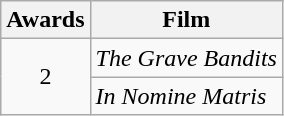<table class="wikitable" style="text-align:center">
<tr>
<th scope="col">Awards</th>
<th scope="col">Film</th>
</tr>
<tr>
<td rowspan=2>2</td>
<td align=left><em>The Grave Bandits</em></td>
</tr>
<tr>
<td align=left><em>In Nomine Matris</em></td>
</tr>
</table>
